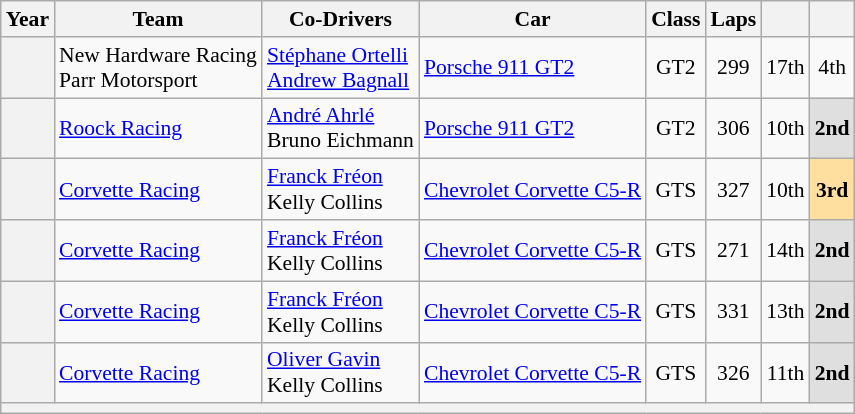<table class="wikitable" style="text-align:center; font-size:90%">
<tr>
<th>Year</th>
<th>Team</th>
<th>Co-Drivers</th>
<th>Car</th>
<th>Class</th>
<th>Laps</th>
<th></th>
<th></th>
</tr>
<tr>
<th></th>
<td align="left"> New Hardware Racing<br> Parr Motorsport</td>
<td align="left"> <a href='#'>Stéphane Ortelli</a><br> <a href='#'>Andrew Bagnall</a></td>
<td align="left"><a href='#'>Porsche 911 GT2</a></td>
<td>GT2</td>
<td>299</td>
<td>17th</td>
<td>4th</td>
</tr>
<tr>
<th></th>
<td align="left"> <a href='#'>Roock Racing</a></td>
<td align="left"> <a href='#'>André Ahrlé</a><br> Bruno Eichmann</td>
<td align="left"><a href='#'>Porsche 911 GT2</a></td>
<td>GT2</td>
<td>306</td>
<td>10th</td>
<td style="background:#DFDFDF;"><strong>2nd</strong></td>
</tr>
<tr>
<th></th>
<td align="left"> <a href='#'>Corvette Racing</a></td>
<td align="left"> <a href='#'>Franck Fréon</a><br> Kelly Collins</td>
<td align="left"><a href='#'>Chevrolet Corvette C5-R</a></td>
<td>GTS</td>
<td>327</td>
<td>10th</td>
<td style="background:#FFDF9F;"><strong>3rd</strong></td>
</tr>
<tr>
<th></th>
<td align="left"> <a href='#'>Corvette Racing</a></td>
<td align="left"> <a href='#'>Franck Fréon</a><br> Kelly Collins</td>
<td align="left"><a href='#'>Chevrolet Corvette C5-R</a></td>
<td>GTS</td>
<td>271</td>
<td>14th</td>
<td style="background:#DFDFDF;"><strong>2nd</strong></td>
</tr>
<tr>
<th></th>
<td align="left"> <a href='#'>Corvette Racing</a></td>
<td align="left"> <a href='#'>Franck Fréon</a><br> Kelly Collins</td>
<td align="left"><a href='#'>Chevrolet Corvette C5-R</a></td>
<td>GTS</td>
<td>331</td>
<td>13th</td>
<td style="background:#DFDFDF;"><strong>2nd</strong></td>
</tr>
<tr>
<th></th>
<td align="left"> <a href='#'>Corvette Racing</a></td>
<td align="left"> <a href='#'>Oliver Gavin</a><br> Kelly Collins</td>
<td align="left"><a href='#'>Chevrolet Corvette C5-R</a></td>
<td>GTS</td>
<td>326</td>
<td>11th</td>
<td style="background:#DFDFDF;"><strong>2nd</strong></td>
</tr>
<tr>
<th colspan="8"></th>
</tr>
</table>
